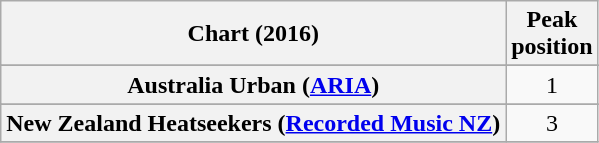<table class="wikitable plainrowheaders sortable" style="text-align:center;">
<tr>
<th scope="col">Chart (2016)</th>
<th scope="col">Peak<br>position</th>
</tr>
<tr>
</tr>
<tr>
<th scope="row">Australia Urban (<a href='#'>ARIA</a>)</th>
<td>1</td>
</tr>
<tr>
</tr>
<tr>
<th scope="row">New Zealand Heatseekers (<a href='#'>Recorded Music NZ</a>)</th>
<td>3</td>
</tr>
<tr>
</tr>
</table>
